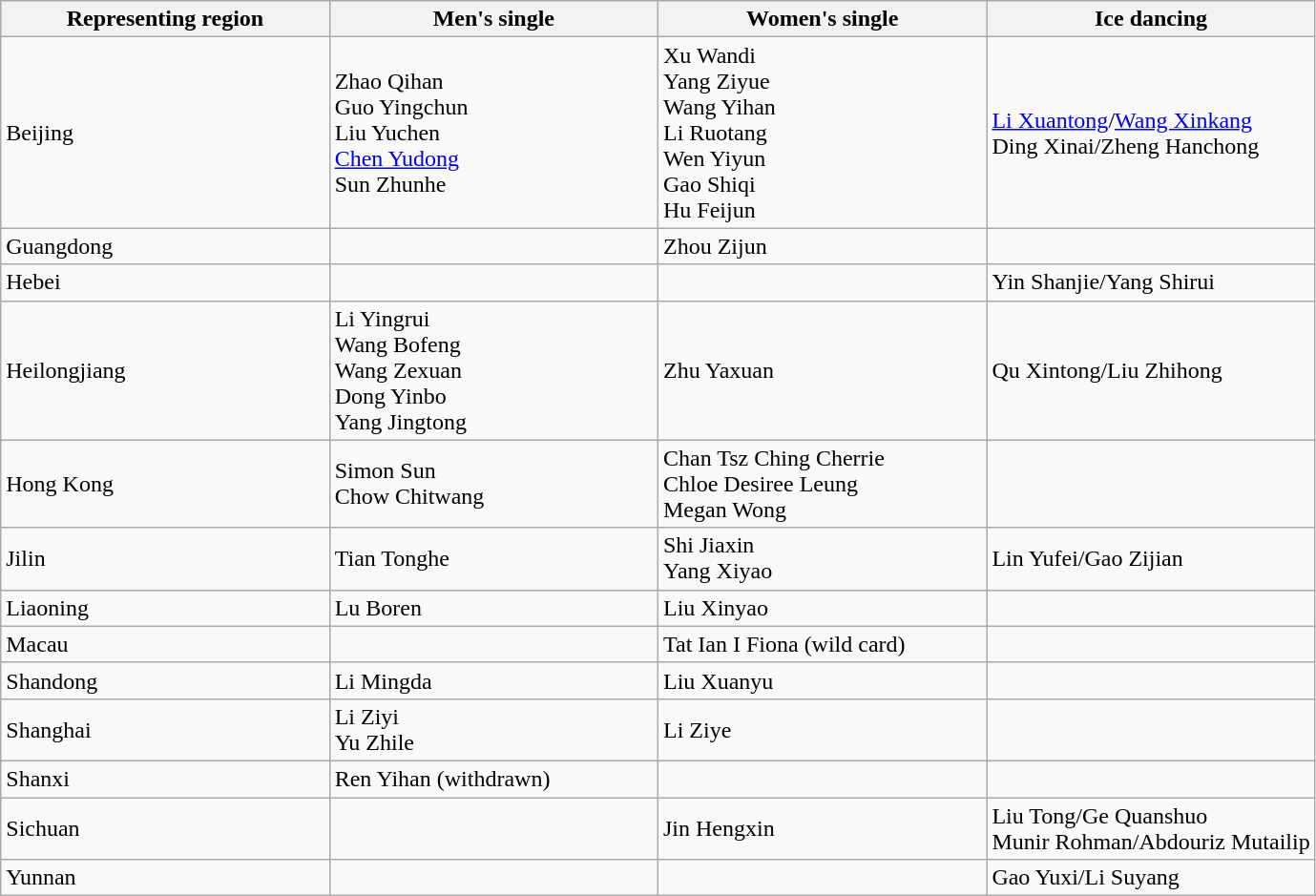<table class="wikitable">
<tr>
<th width=25%>Representing region</th>
<th width=25%>Men's single</th>
<th width=25%>Women's single</th>
<th width=25%>Ice dancing</th>
</tr>
<tr>
<td>Beijing</td>
<td>Zhao Qihan<br>Guo Yingchun<br>Liu Yuchen<br><a href='#'>Chen Yudong</a><br>Sun Zhunhe</td>
<td>Xu Wandi<br>Yang Ziyue<br>Wang Yihan<br>Li Ruotang<br>Wen Yiyun<br>Gao Shiqi<br>Hu Feijun</td>
<td><a href='#'>Li Xuantong</a>/<a href='#'>Wang Xinkang</a><br>Ding Xinai/Zheng Hanchong</td>
</tr>
<tr>
<td>Guangdong</td>
<td></td>
<td>Zhou Zijun</td>
<td></td>
</tr>
<tr>
<td>Hebei</td>
<td></td>
<td></td>
<td>Yin Shanjie/Yang Shirui</td>
</tr>
<tr>
<td>Heilongjiang</td>
<td>Li Yingrui<br>Wang Bofeng<br>Wang Zexuan<br>Dong Yinbo<br>Yang Jingtong</td>
<td>Zhu Yaxuan</td>
<td>Qu Xintong/Liu Zhihong</td>
</tr>
<tr>
<td>Hong Kong</td>
<td>Simon Sun<br>Chow Chitwang</td>
<td>Chan Tsz Ching Cherrie<br>Chloe Desiree Leung<br>Megan Wong</td>
<td></td>
</tr>
<tr>
<td>Jilin</td>
<td>Tian Tonghe</td>
<td>Shi Jiaxin<br>Yang Xiyao</td>
<td>Lin Yufei/Gao Zijian</td>
</tr>
<tr>
<td>Liaoning</td>
<td>Lu Boren</td>
<td>Liu Xinyao</td>
<td></td>
</tr>
<tr>
<td>Macau</td>
<td></td>
<td>Tat Ian I Fiona (wild card)</td>
<td></td>
</tr>
<tr>
<td>Shandong</td>
<td>Li Mingda</td>
<td>Liu Xuanyu</td>
<td></td>
</tr>
<tr>
<td>Shanghai</td>
<td>Li Ziyi<br>Yu Zhile</td>
<td>Li Ziye</td>
<td></td>
</tr>
<tr>
<td>Shanxi</td>
<td>Ren Yihan (withdrawn)</td>
<td></td>
<td></td>
</tr>
<tr>
<td>Sichuan</td>
<td></td>
<td>Jin Hengxin</td>
<td>Liu Tong/Ge Quanshuo<br>Munir Rohman/Abdouriz Mutailip</td>
</tr>
<tr>
<td>Yunnan</td>
<td></td>
<td></td>
<td>Gao Yuxi/Li Suyang</td>
</tr>
</table>
